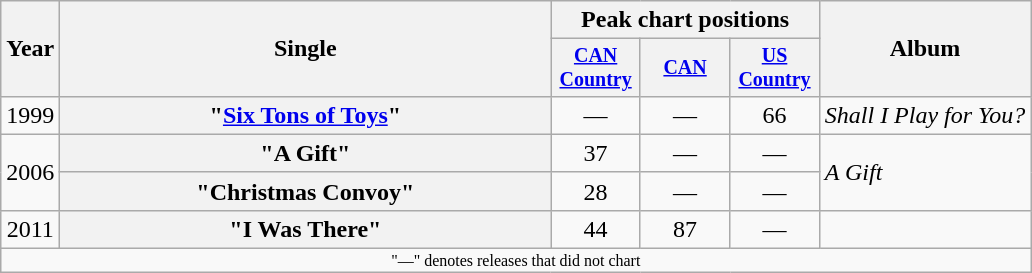<table class="wikitable plainrowheaders" style="text-align:center;">
<tr>
<th rowspan="2">Year</th>
<th rowspan="2" style="width:20em;">Single</th>
<th colspan="3">Peak chart positions</th>
<th rowspan="2">Album</th>
</tr>
<tr style="font-size:smaller;">
<th style="width:4em;"><a href='#'>CAN Country</a><br></th>
<th style="width:4em;"><a href='#'>CAN</a><br></th>
<th style="width:4em;"><a href='#'>US Country</a><br></th>
</tr>
<tr>
<td>1999</td>
<th scope="row">"<a href='#'>Six Tons of Toys</a>"</th>
<td>—</td>
<td>—</td>
<td>66</td>
<td align="left"><em>Shall I Play for You?</em></td>
</tr>
<tr>
<td rowspan="2">2006</td>
<th scope="row">"A Gift"</th>
<td>37</td>
<td>—</td>
<td>—</td>
<td rowspan="2" align="left"><em>A Gift</em></td>
</tr>
<tr>
<th scope="row">"Christmas Convoy"</th>
<td>28</td>
<td>—</td>
<td>—</td>
</tr>
<tr>
<td>2011</td>
<th scope="row">"I Was There"</th>
<td>44</td>
<td>87</td>
<td>—</td>
<td></td>
</tr>
<tr>
<td colspan="6" style="font-size:8pt">"—" denotes releases that did not chart</td>
</tr>
</table>
